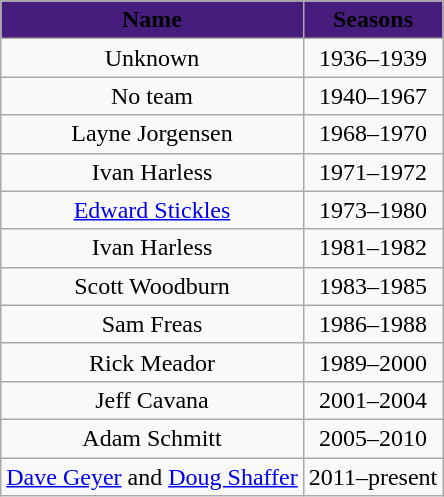<table class="wikitable">
<tr>
<th style="background:#461d7c;" align="center"><span>Name</span></th>
<th style="background:#461d7c;" align="center"><span>Seasons</span></th>
</tr>
<tr align="center">
<td>Unknown</td>
<td>1936–1939</td>
</tr>
<tr align="center">
<td>No team</td>
<td>1940–1967</td>
</tr>
<tr align="center">
<td>Layne Jorgensen</td>
<td>1968–1970</td>
</tr>
<tr align="center">
<td>Ivan Harless</td>
<td>1971–1972</td>
</tr>
<tr align="center">
<td><a href='#'>Edward Stickles</a></td>
<td>1973–1980</td>
</tr>
<tr align="center">
<td>Ivan Harless</td>
<td>1981–1982</td>
</tr>
<tr align="center">
<td>Scott Woodburn</td>
<td>1983–1985</td>
</tr>
<tr align="center">
<td>Sam Freas</td>
<td>1986–1988</td>
</tr>
<tr align="center">
<td>Rick Meador</td>
<td>1989–2000</td>
</tr>
<tr align="center">
<td>Jeff Cavana</td>
<td>2001–2004</td>
</tr>
<tr align="center">
<td>Adam Schmitt</td>
<td>2005–2010</td>
</tr>
<tr align="center">
<td><a href='#'>Dave Geyer</a> and <a href='#'>Doug Shaffer</a></td>
<td>2011–present</td>
</tr>
</table>
